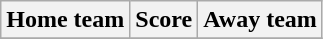<table class="wikitable" style="text-align: center">
<tr>
<th>Home team</th>
<th>Score</th>
<th>Away team</th>
</tr>
<tr>
</tr>
</table>
